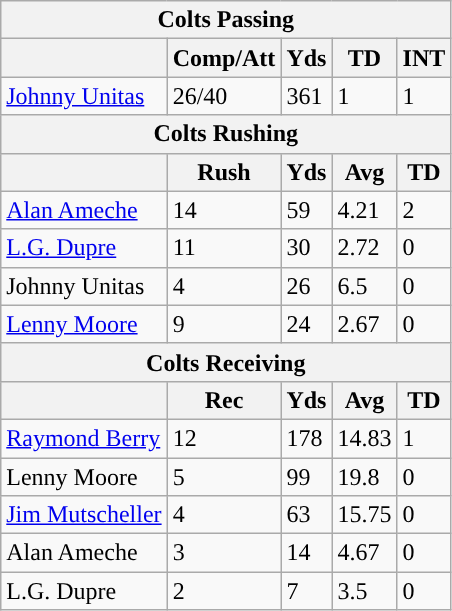<table class="wikitable">
<tr>
<th colspan="5">Colts Passing</th>
</tr>
<tr>
<th></th>
<th>Comp/Att</th>
<th>Yds</th>
<th>TD</th>
<th>INT</th>
</tr>
<tr>
<td><a href='#'>Johnny Unitas</a></td>
<td>26/40</td>
<td>361</td>
<td>1</td>
<td>1</td>
</tr>
<tr>
<th colspan="5">Colts Rushing</th>
</tr>
<tr>
<th></th>
<th>Rush</th>
<th>Yds</th>
<th>Avg</th>
<th>TD</th>
</tr>
<tr>
<td><a href='#'>Alan Ameche</a></td>
<td>14</td>
<td>59</td>
<td>4.21</td>
<td>2</td>
</tr>
<tr>
<td><a href='#'>L.G. Dupre</a></td>
<td>11</td>
<td>30</td>
<td>2.72</td>
<td>0</td>
</tr>
<tr>
<td>Johnny Unitas</td>
<td>4</td>
<td>26</td>
<td>6.5</td>
<td>0</td>
</tr>
<tr>
<td><a href='#'>Lenny Moore</a></td>
<td>9</td>
<td>24</td>
<td>2.67</td>
<td>0</td>
</tr>
<tr>
<th colspan="5">Colts Receiving</th>
</tr>
<tr>
<th></th>
<th>Rec</th>
<th>Yds</th>
<th>Avg</th>
<th>TD</th>
</tr>
<tr>
<td><a href='#'>Raymond Berry</a></td>
<td>12</td>
<td>178</td>
<td>14.83</td>
<td>1</td>
</tr>
<tr>
<td>Lenny Moore</td>
<td>5</td>
<td>99</td>
<td>19.8</td>
<td>0</td>
</tr>
<tr>
<td><a href='#'>Jim Mutscheller</a></td>
<td>4</td>
<td>63</td>
<td>15.75</td>
<td>0</td>
</tr>
<tr>
<td>Alan Ameche</td>
<td>3</td>
<td>14</td>
<td>4.67</td>
<td>0</td>
</tr>
<tr>
<td>L.G. Dupre</td>
<td>2</td>
<td>7</td>
<td>3.5</td>
<td>0</td>
</tr>
</table>
